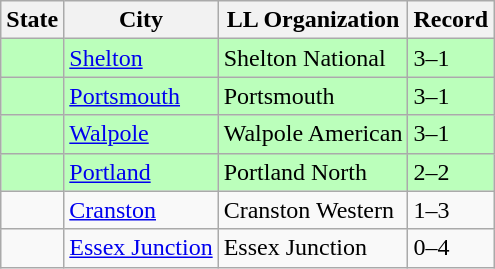<table class="wikitable">
<tr>
<th>State</th>
<th>City</th>
<th>LL Organization</th>
<th>Record</th>
</tr>
<tr bgcolor=#bbffbb>
<td><strong></strong></td>
<td><a href='#'>Shelton</a></td>
<td>Shelton National</td>
<td>3–1</td>
</tr>
<tr bgcolor=#bbffbb>
<td><strong></strong></td>
<td><a href='#'>Portsmouth</a></td>
<td>Portsmouth</td>
<td>3–1</td>
</tr>
<tr bgcolor=#bbffbb>
<td><strong></strong></td>
<td><a href='#'>Walpole</a></td>
<td>Walpole American</td>
<td>3–1</td>
</tr>
<tr bgcolor=#bbffbb>
<td><strong></strong></td>
<td><a href='#'>Portland</a></td>
<td>Portland North</td>
<td>2–2</td>
</tr>
<tr>
<td><strong></strong></td>
<td><a href='#'>Cranston</a></td>
<td>Cranston Western</td>
<td>1–3</td>
</tr>
<tr>
<td><strong></strong></td>
<td><a href='#'>Essex Junction</a></td>
<td>Essex Junction</td>
<td>0–4</td>
</tr>
</table>
